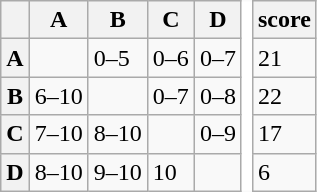<table class="wikitable" style="border:none">
<tr>
<th></th>
<th>A</th>
<th>B</th>
<th>C</th>
<th>D</th>
<td rowspan="5" style="border: none; background: white;"></td>
<th>score</th>
</tr>
<tr>
<th>A</th>
<td></td>
<td>0–5</td>
<td>0–6</td>
<td>0–7</td>
<td>21</td>
</tr>
<tr>
<th>B</th>
<td>6–10</td>
<td></td>
<td>0–7</td>
<td>0–8</td>
<td>22</td>
</tr>
<tr>
<th>C</th>
<td>7–10</td>
<td>8–10</td>
<td></td>
<td>0–9</td>
<td>17</td>
</tr>
<tr>
<th>D</th>
<td>8–10</td>
<td>9–10</td>
<td>10</td>
<td></td>
<td>6</td>
</tr>
</table>
